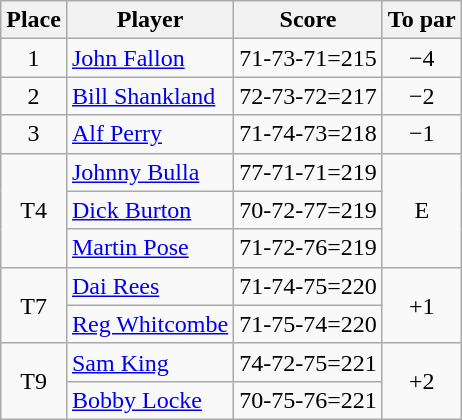<table class=wikitable>
<tr>
<th>Place</th>
<th>Player</th>
<th>Score</th>
<th>To par</th>
</tr>
<tr>
<td align=center>1</td>
<td> <a href='#'>John Fallon</a></td>
<td>71-73-71=215</td>
<td align=center>−4</td>
</tr>
<tr>
<td align=center>2</td>
<td> <a href='#'>Bill Shankland</a></td>
<td>72-73-72=217</td>
<td align=center>−2</td>
</tr>
<tr>
<td align=center>3</td>
<td> <a href='#'>Alf Perry</a></td>
<td>71-74-73=218</td>
<td align=center>−1</td>
</tr>
<tr>
<td rowspan=3 align=center>T4</td>
<td> <a href='#'>Johnny Bulla</a></td>
<td>77-71-71=219</td>
<td rowspan=3 align=center>E</td>
</tr>
<tr>
<td> <a href='#'>Dick Burton</a></td>
<td>70-72-77=219</td>
</tr>
<tr>
<td> <a href='#'>Martin Pose</a></td>
<td>71-72-76=219</td>
</tr>
<tr>
<td rowspan=2 align=center>T7</td>
<td> <a href='#'>Dai Rees</a></td>
<td>71-74-75=220</td>
<td rowspan=2 align=center>+1</td>
</tr>
<tr>
<td> <a href='#'>Reg Whitcombe</a></td>
<td>71-75-74=220</td>
</tr>
<tr>
<td rowspan=2 align=center>T9</td>
<td> <a href='#'>Sam King</a></td>
<td>74-72-75=221</td>
<td rowspan=2 align=center>+2</td>
</tr>
<tr>
<td> <a href='#'>Bobby Locke</a></td>
<td>70-75-76=221</td>
</tr>
</table>
